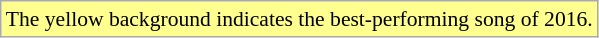<table class="wikitable" style="font-size:90%;">
<tr>
<td style="background-color:#FFFF90">The yellow background indicates the best-performing song of 2016.</td>
</tr>
</table>
